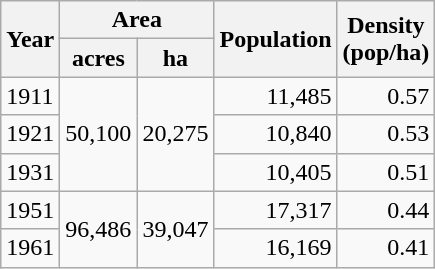<table class="wikitable">
<tr>
<th rowspan="2">Year</th>
<th colspan="2">Area</th>
<th rowspan="2">Population<br></th>
<th rowspan="2">Density<br>(pop/ha)</th>
</tr>
<tr>
<th>acres</th>
<th>ha</th>
</tr>
<tr>
<td>1911</td>
<td style="text-align:right;" rowspan="3">50,100</td>
<td style="text-align:right;" rowspan="3">20,275</td>
<td style="text-align:right;">11,485</td>
<td style="text-align:right;">0.57</td>
</tr>
<tr>
<td>1921</td>
<td style="text-align:right;">10,840</td>
<td style="text-align:right;">0.53</td>
</tr>
<tr>
<td>1931</td>
<td style="text-align:right;">10,405</td>
<td style="text-align:right;">0.51</td>
</tr>
<tr>
<td>1951</td>
<td style="text-align:right;" rowspan="2">96,486</td>
<td style="text-align:right;" rowspan="2">39,047</td>
<td style="text-align:right;">17,317</td>
<td style="text-align:right;">0.44</td>
</tr>
<tr>
<td>1961</td>
<td style="text-align:right;">16,169</td>
<td style="text-align:right;">0.41</td>
</tr>
</table>
